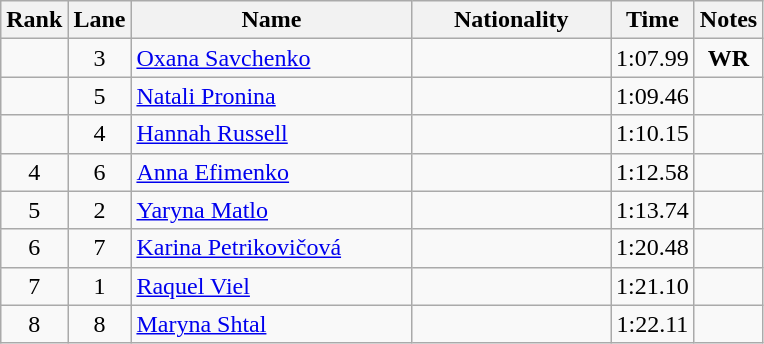<table class="wikitable sortable" style="text-align:center">
<tr>
<th>Rank</th>
<th>Lane</th>
<th style="width:180px">Name</th>
<th style="width:125px">Nationality</th>
<th>Time</th>
<th>Notes</th>
</tr>
<tr>
<td></td>
<td>3</td>
<td style="text-align:left;"><a href='#'>Oxana Savchenko</a></td>
<td style="text-align:left;"></td>
<td>1:07.99</td>
<td><strong>WR</strong></td>
</tr>
<tr>
<td></td>
<td>5</td>
<td style="text-align:left;"><a href='#'>Natali Pronina</a></td>
<td style="text-align:left;"></td>
<td>1:09.46</td>
<td></td>
</tr>
<tr>
<td></td>
<td>4</td>
<td style="text-align:left;"><a href='#'>Hannah Russell</a></td>
<td style="text-align:left;"></td>
<td>1:10.15</td>
<td></td>
</tr>
<tr>
<td>4</td>
<td>6</td>
<td style="text-align:left;"><a href='#'>Anna Efimenko</a></td>
<td style="text-align:left;"></td>
<td>1:12.58</td>
<td></td>
</tr>
<tr>
<td>5</td>
<td>2</td>
<td style="text-align:left;"><a href='#'>Yaryna Matlo</a></td>
<td style="text-align:left;"></td>
<td>1:13.74</td>
<td></td>
</tr>
<tr>
<td>6</td>
<td>7</td>
<td style="text-align:left;"><a href='#'>Karina Petrikovičová</a></td>
<td style="text-align:left;"></td>
<td>1:20.48</td>
<td></td>
</tr>
<tr>
<td>7</td>
<td>1</td>
<td style="text-align:left;"><a href='#'>Raquel Viel</a></td>
<td style="text-align:left;"></td>
<td>1:21.10</td>
<td></td>
</tr>
<tr>
<td>8</td>
<td>8</td>
<td style="text-align:left;"><a href='#'>Maryna Shtal</a></td>
<td style="text-align:left;"></td>
<td>1:22.11</td>
<td></td>
</tr>
</table>
